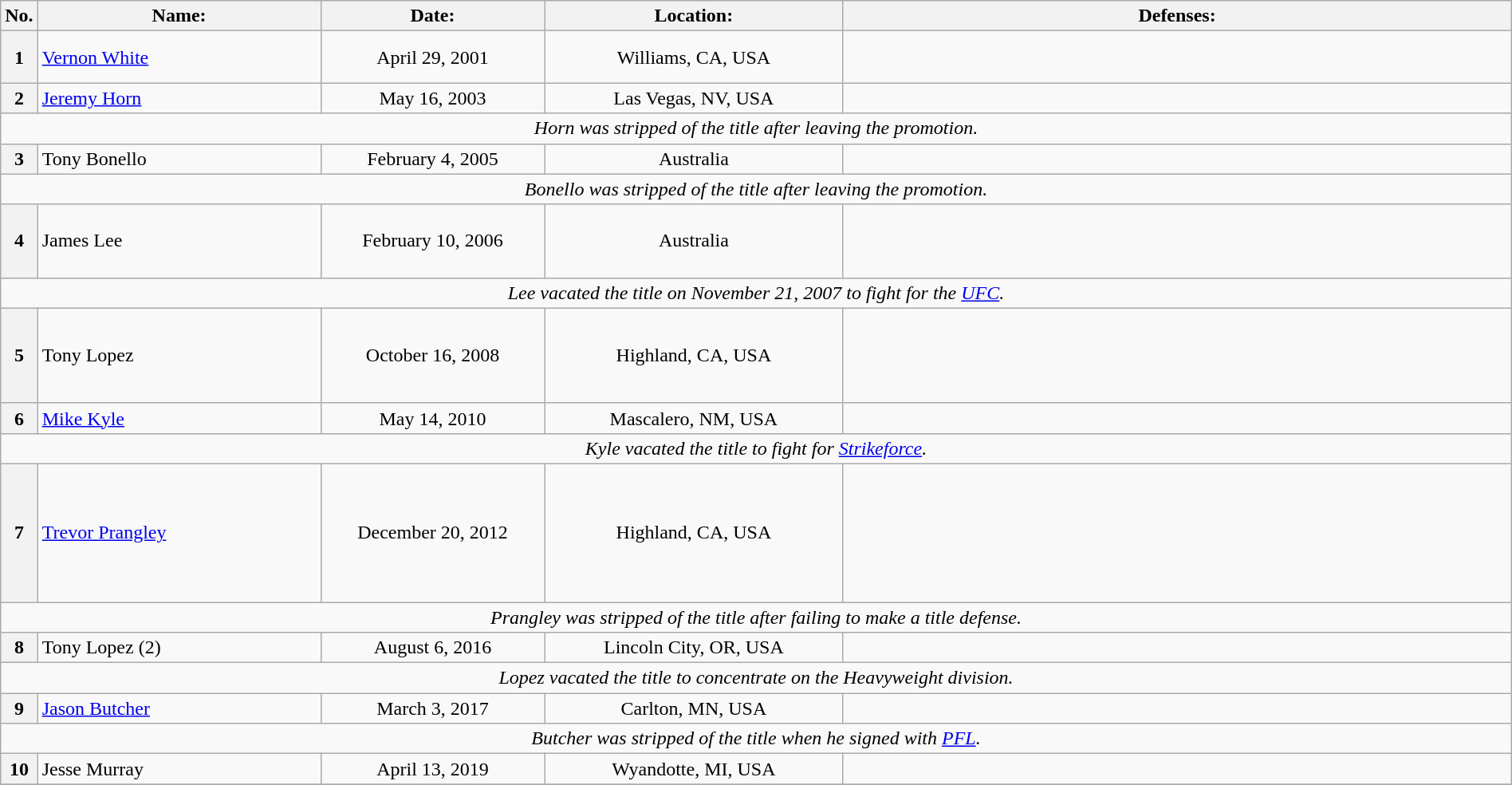<table class="wikitable" width=100%>
<tr>
<th width=1%>No.</th>
<th width=19%>Name:</th>
<th width=15%>Date:</th>
<th width=20%>Location:</th>
<th width=45%>Defenses:</th>
</tr>
<tr>
<th>1</th>
<td align=left> <a href='#'>Vernon White</a><br></td>
<td align=center>April 29, 2001<br></td>
<td align=center>Williams, CA, USA</td>
<td><br><br>
</td>
</tr>
<tr>
<th>2</th>
<td align=left> <a href='#'>Jeremy Horn</a></td>
<td align=center>May 16, 2003<br></td>
<td align=center>Las Vegas, NV, USA</td>
<td><br></td>
</tr>
<tr>
<td align="center" colspan="5"><em>Horn was stripped of the title after leaving the promotion.</em></td>
</tr>
<tr>
<th>3</th>
<td align=left> Tony Bonello<br></td>
<td align=center>February 4, 2005<br></td>
<td align=center>Australia</td>
<td></td>
</tr>
<tr>
<td align="center" colspan="5"><em>Bonello was stripped of the title after leaving the promotion.</em></td>
</tr>
<tr>
<th>4</th>
<td align=left> James Lee<br></td>
<td align=center>February 10, 2006<br></td>
<td align=center>Australia</td>
<td><br><br>
<br>
</td>
</tr>
<tr>
<td align="center" colspan="5"><em>Lee vacated the title on November 21, 2007 to fight for the <a href='#'>UFC</a>.</em></td>
</tr>
<tr>
<th>5</th>
<td align=left> Tony Lopez<br></td>
<td align=center>October 16, 2008<br></td>
<td align=center>Highland, CA, USA</td>
<td><br><br>
<br>
<br>
</td>
</tr>
<tr>
<th>6</th>
<td align=left> <a href='#'>Mike Kyle</a></td>
<td align=center>May 14, 2010<br></td>
<td align=center>Mascalero, NM, USA</td>
<td></td>
</tr>
<tr>
<td align="center" colspan="5"><em>Kyle vacated the title to fight for <a href='#'>Strikeforce</a>.</em></td>
</tr>
<tr>
<th>7</th>
<td align=left> <a href='#'>Trevor Prangley</a><br></td>
<td align=center>December 20, 2012<br></td>
<td align=center>Highland, CA, USA</td>
<td><br><br>
<br>
<br>
<br>
<br>
</td>
</tr>
<tr>
<td align="center" colspan="5"><em>Prangley was stripped of the title after failing to make a title defense.</em></td>
</tr>
<tr>
<th>8</th>
<td align=left> Tony Lopez (2)<br></td>
<td align=center>August 6, 2016<br></td>
<td align=center>Lincoln City, OR, USA</td>
<td></td>
</tr>
<tr>
<td align="center" colspan="5"><em>Lopez vacated the title to concentrate on the Heavyweight division.</em></td>
</tr>
<tr>
<th>9</th>
<td align=left> <a href='#'>Jason Butcher</a><br></td>
<td align=center>March 3, 2017<br></td>
<td align=center>Carlton, MN, USA</td>
<td></td>
</tr>
<tr>
<td align="center" colspan="5"><em>Butcher was stripped of the title when he signed with <a href='#'>PFL</a>.</em></td>
</tr>
<tr>
<th>10</th>
<td align=left> Jesse Murray<br></td>
<td align=center>April 13, 2019<br></td>
<td align=center>Wyandotte, MI, USA</td>
<td></td>
</tr>
<tr>
</tr>
</table>
